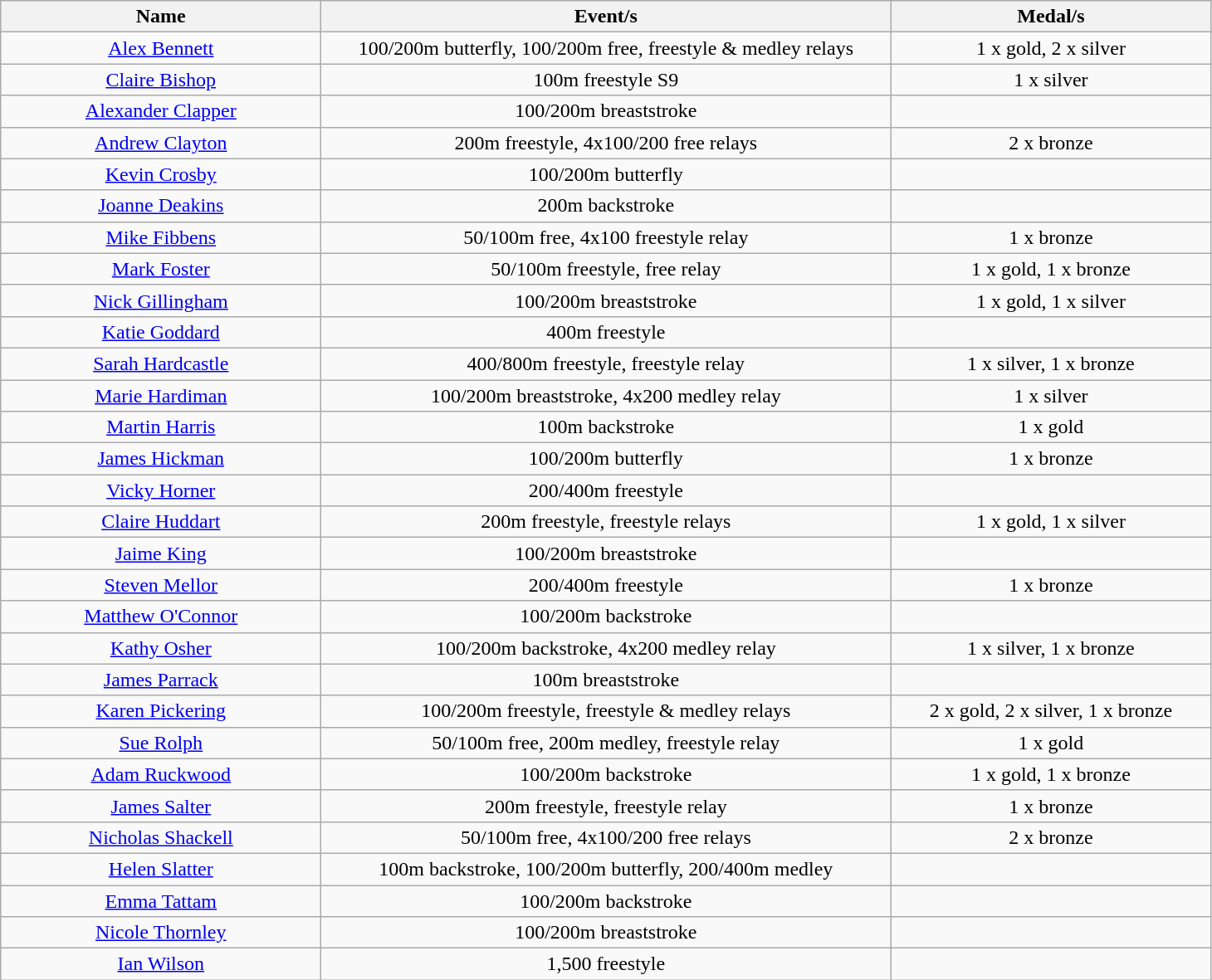<table class="wikitable" style="text-align: center">
<tr>
<th width=250>Name</th>
<th width=450>Event/s</th>
<th width=250>Medal/s</th>
</tr>
<tr>
<td><a href='#'>Alex Bennett</a></td>
<td>100/200m butterfly, 100/200m free, freestyle & medley relays</td>
<td>1 x gold, 2 x silver</td>
</tr>
<tr>
<td><a href='#'>Claire Bishop</a></td>
<td>100m freestyle S9</td>
<td>1 x silver</td>
</tr>
<tr>
<td><a href='#'>Alexander Clapper</a></td>
<td>100/200m breaststroke</td>
<td></td>
</tr>
<tr>
<td><a href='#'>Andrew Clayton</a></td>
<td>200m freestyle, 4x100/200 free relays</td>
<td>2 x bronze</td>
</tr>
<tr>
<td><a href='#'>Kevin Crosby</a></td>
<td>100/200m butterfly</td>
<td></td>
</tr>
<tr>
<td><a href='#'>Joanne Deakins</a></td>
<td>200m backstroke</td>
<td></td>
</tr>
<tr>
<td><a href='#'>Mike Fibbens</a></td>
<td>50/100m free, 4x100 freestyle relay</td>
<td>1 x bronze</td>
</tr>
<tr>
<td><a href='#'>Mark Foster</a></td>
<td>50/100m freestyle,  free relay</td>
<td>1 x gold, 1 x bronze</td>
</tr>
<tr>
<td><a href='#'>Nick Gillingham</a></td>
<td>100/200m breaststroke</td>
<td>1 x gold, 1 x silver</td>
</tr>
<tr>
<td><a href='#'>Katie Goddard</a></td>
<td>400m freestyle</td>
<td></td>
</tr>
<tr>
<td><a href='#'>Sarah Hardcastle</a></td>
<td>400/800m freestyle,  freestyle relay</td>
<td>1 x silver, 1 x  bronze</td>
</tr>
<tr>
<td><a href='#'>Marie Hardiman</a></td>
<td>100/200m breaststroke, 4x200 medley relay</td>
<td>1 x silver</td>
</tr>
<tr>
<td><a href='#'>Martin Harris</a></td>
<td>100m backstroke</td>
<td>1 x gold</td>
</tr>
<tr>
<td><a href='#'>James Hickman</a></td>
<td>100/200m butterfly</td>
<td>1 x bronze</td>
</tr>
<tr>
<td><a href='#'>Vicky Horner</a></td>
<td>200/400m freestyle</td>
<td></td>
</tr>
<tr>
<td><a href='#'>Claire Huddart</a></td>
<td>200m freestyle, freestyle relays</td>
<td>1 x gold, 1 x silver</td>
</tr>
<tr>
<td><a href='#'>Jaime King</a></td>
<td>100/200m breaststroke</td>
<td></td>
</tr>
<tr>
<td><a href='#'>Steven Mellor</a></td>
<td>200/400m freestyle</td>
<td>1 x bronze</td>
</tr>
<tr>
<td><a href='#'>Matthew O'Connor</a></td>
<td>100/200m backstroke</td>
<td></td>
</tr>
<tr>
<td><a href='#'>Kathy Osher</a></td>
<td>100/200m backstroke, 4x200 medley relay</td>
<td>1 x silver, 1 x bronze</td>
</tr>
<tr>
<td><a href='#'>James Parrack</a></td>
<td>100m breaststroke</td>
<td></td>
</tr>
<tr>
<td><a href='#'>Karen Pickering</a></td>
<td>100/200m freestyle, freestyle & medley relays</td>
<td>2 x gold, 2 x silver, 1 x bronze</td>
</tr>
<tr>
<td><a href='#'>Sue Rolph</a></td>
<td>50/100m free, 200m medley,  freestyle relay</td>
<td>1 x gold</td>
</tr>
<tr>
<td><a href='#'>Adam Ruckwood</a></td>
<td>100/200m backstroke</td>
<td>1 x gold, 1 x bronze</td>
</tr>
<tr>
<td><a href='#'>James Salter</a></td>
<td>200m freestyle,  freestyle relay</td>
<td>1 x bronze</td>
</tr>
<tr>
<td><a href='#'>Nicholas Shackell</a></td>
<td>50/100m free, 4x100/200 free relays</td>
<td>2 x bronze</td>
</tr>
<tr>
<td><a href='#'>Helen Slatter</a></td>
<td>100m backstroke, 100/200m butterfly, 200/400m medley</td>
<td></td>
</tr>
<tr>
<td><a href='#'>Emma Tattam</a></td>
<td>100/200m backstroke</td>
<td></td>
</tr>
<tr>
<td><a href='#'>Nicole Thornley</a></td>
<td>100/200m breaststroke</td>
<td></td>
</tr>
<tr>
<td><a href='#'>Ian Wilson</a></td>
<td>1,500 freestyle</td>
<td></td>
</tr>
</table>
